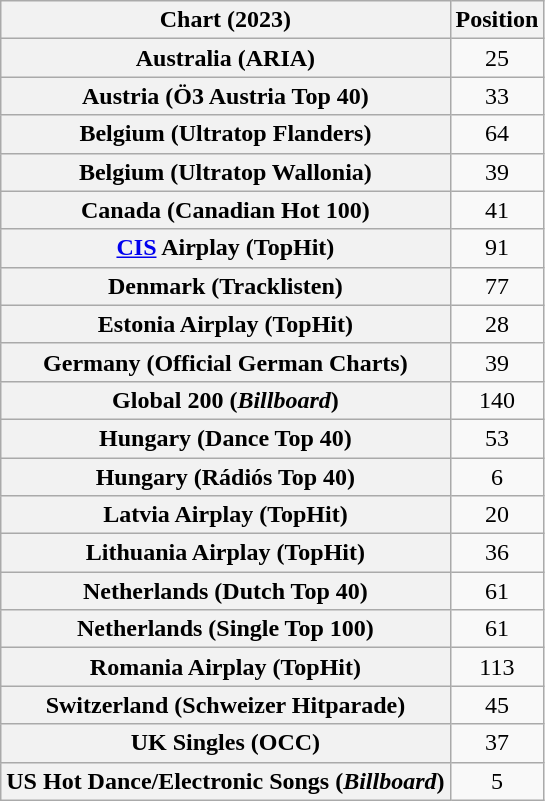<table class="wikitable sortable plainrowheaders" style="text-align:center">
<tr>
<th scope="col">Chart (2023)</th>
<th scope="col">Position</th>
</tr>
<tr>
<th scope="row">Australia (ARIA)</th>
<td>25</td>
</tr>
<tr>
<th scope="row">Austria (Ö3 Austria Top 40)</th>
<td>33</td>
</tr>
<tr>
<th scope="row">Belgium (Ultratop Flanders)</th>
<td>64</td>
</tr>
<tr>
<th scope="row">Belgium (Ultratop Wallonia)</th>
<td>39</td>
</tr>
<tr>
<th scope="row">Canada (Canadian Hot 100)</th>
<td>41</td>
</tr>
<tr>
<th scope="row"><a href='#'>CIS</a> Airplay (TopHit)</th>
<td>91</td>
</tr>
<tr>
<th scope="row">Denmark (Tracklisten)</th>
<td>77</td>
</tr>
<tr>
<th scope="row">Estonia Airplay (TopHit)</th>
<td>28</td>
</tr>
<tr>
<th scope="row">Germany (Official German Charts)</th>
<td>39</td>
</tr>
<tr>
<th scope="row">Global 200 (<em>Billboard</em>)</th>
<td>140</td>
</tr>
<tr>
<th scope="row">Hungary (Dance Top 40)</th>
<td>53</td>
</tr>
<tr>
<th scope="row">Hungary (Rádiós Top 40)</th>
<td>6</td>
</tr>
<tr>
<th scope="row">Latvia Airplay (TopHit)</th>
<td>20</td>
</tr>
<tr>
<th scope="row">Lithuania Airplay (TopHit)</th>
<td>36</td>
</tr>
<tr>
<th scope="row">Netherlands (Dutch Top 40)</th>
<td>61</td>
</tr>
<tr>
<th scope="row">Netherlands (Single Top 100)</th>
<td>61</td>
</tr>
<tr>
<th scope="row">Romania Airplay (TopHit)</th>
<td>113</td>
</tr>
<tr>
<th scope="row">Switzerland (Schweizer Hitparade)</th>
<td>45</td>
</tr>
<tr>
<th scope="row">UK Singles (OCC)</th>
<td>37</td>
</tr>
<tr>
<th scope="row">US Hot Dance/Electronic Songs (<em>Billboard</em>)</th>
<td>5</td>
</tr>
</table>
